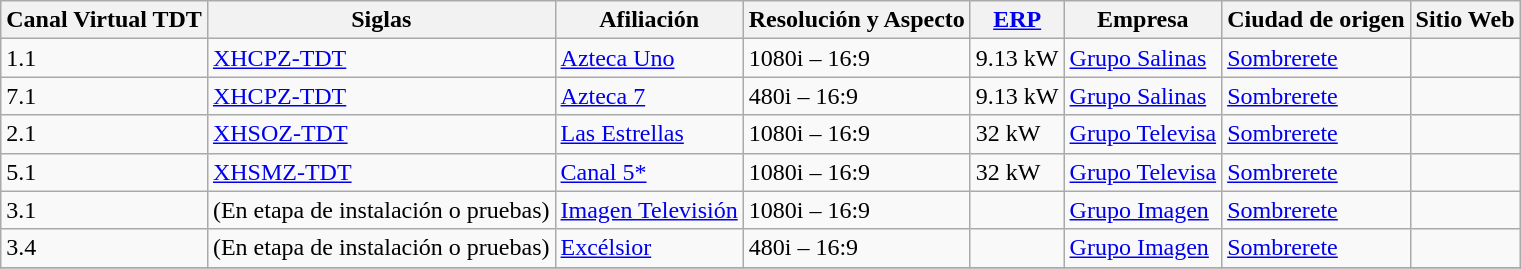<table class="sortable wikitable">
<tr>
<th>Canal Virtual TDT</th>
<th>Siglas</th>
<th>Afiliación</th>
<th>Resolución y Aspecto</th>
<th><a href='#'>ERP</a></th>
<th>Empresa</th>
<th>Ciudad de origen</th>
<th>Sitio Web</th>
</tr>
<tr style="vertical-align: top; text-align: left;">
<td>1.1</td>
<td><a href='#'>XHCPZ-TDT</a></td>
<td><a href='#'>Azteca Uno</a></td>
<td>1080i – 16:9</td>
<td>9.13 kW</td>
<td><a href='#'>Grupo Salinas</a></td>
<td><a href='#'>Sombrerete</a></td>
<td></td>
</tr>
<tr style="vertical-align: top; text-align: left;">
<td>7.1</td>
<td><a href='#'>XHCPZ-TDT</a></td>
<td><a href='#'>Azteca 7</a></td>
<td>480i – 16:9</td>
<td>9.13 kW</td>
<td><a href='#'>Grupo Salinas</a></td>
<td><a href='#'>Sombrerete</a></td>
<td></td>
</tr>
<tr style="vertical-align: top; text-align: left;">
<td>2.1</td>
<td><a href='#'>XHSOZ-TDT</a></td>
<td><a href='#'>Las Estrellas</a></td>
<td>1080i – 16:9</td>
<td>32 kW</td>
<td><a href='#'>Grupo Televisa</a></td>
<td><a href='#'>Sombrerete</a></td>
<td></td>
</tr>
<tr style="vertical-align: top; text-align: left;">
<td>5.1</td>
<td><a href='#'>XHSMZ-TDT</a></td>
<td><a href='#'>Canal 5*</a></td>
<td>1080i – 16:9</td>
<td>32 kW</td>
<td><a href='#'>Grupo Televisa</a></td>
<td><a href='#'>Sombrerete</a></td>
<td></td>
</tr>
<tr style="vertical-align: top; text-align: left;">
<td>3.1</td>
<td>(En etapa de instalación o pruebas)</td>
<td><a href='#'>Imagen Televisión</a></td>
<td>1080i – 16:9</td>
<td></td>
<td><a href='#'>Grupo Imagen</a></td>
<td><a href='#'>Sombrerete</a></td>
<td></td>
</tr>
<tr style="vertical-align: top; text-align: left;">
<td>3.4</td>
<td>(En etapa de instalación o pruebas)</td>
<td><a href='#'>Excélsior</a></td>
<td>480i – 16:9</td>
<td></td>
<td><a href='#'>Grupo Imagen</a></td>
<td><a href='#'>Sombrerete</a></td>
<td></td>
</tr>
<tr style="vertical-align: top; text-align: left;"|>
</tr>
</table>
